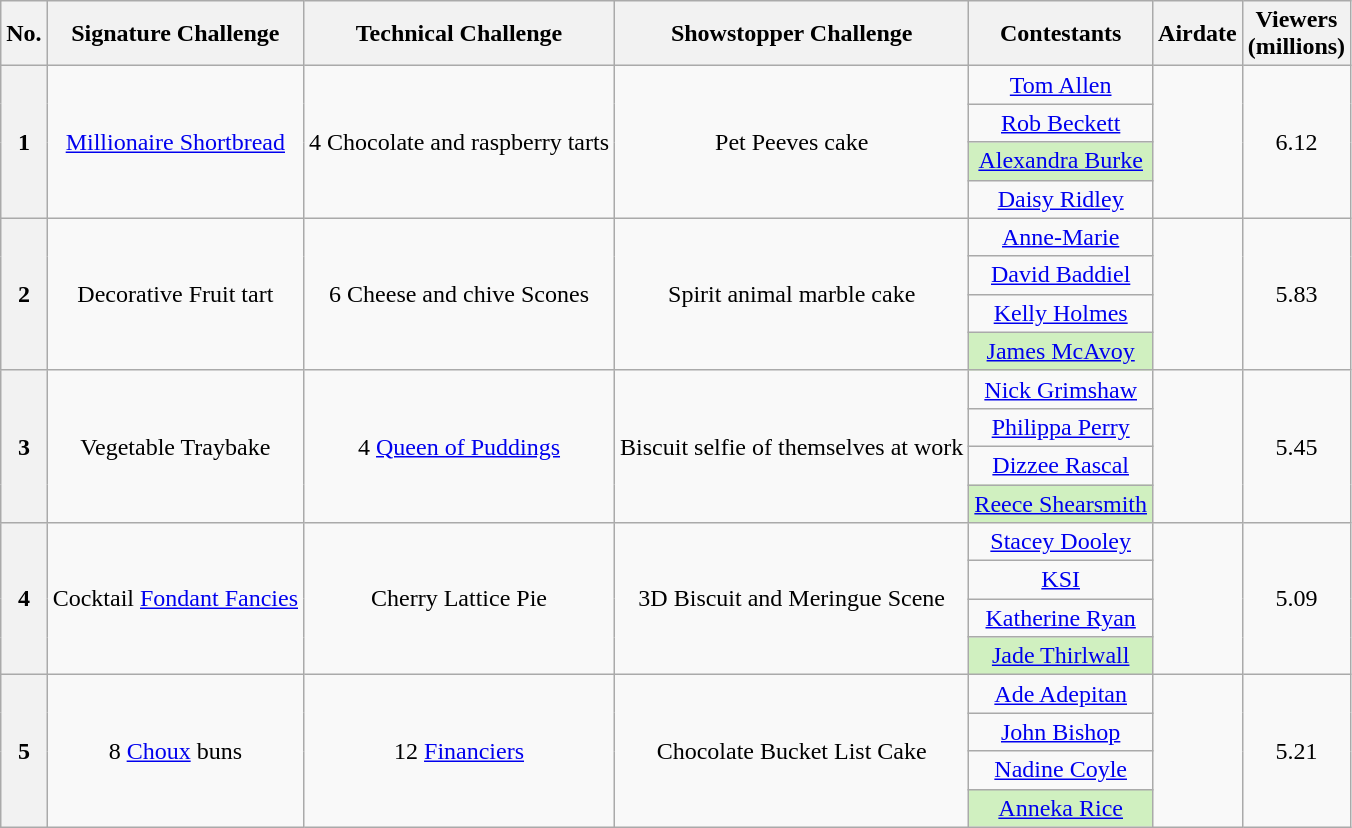<table class="wikitable" style="text-align:center;">
<tr>
<th scope="col">No.</th>
<th scope="col">Signature Challenge</th>
<th scope="col">Technical Challenge</th>
<th scope="col">Showstopper Challenge</th>
<th scope="col">Contestants</th>
<th scope="col">Airdate</th>
<th scope="col">Viewers<br>(millions)</th>
</tr>
<tr>
<th scope="rowgroup" rowspan=4>1</th>
<td rowspan=4><a href='#'>Millionaire Shortbread</a></td>
<td rowspan=4>4 Chocolate and raspberry tarts</td>
<td rowspan=4>Pet Peeves cake</td>
<td><a href='#'>Tom Allen</a></td>
<td rowspan=4></td>
<td rowspan=4>6.12</td>
</tr>
<tr>
<td><a href='#'>Rob Beckett</a></td>
</tr>
<tr style="background:#d0f0c0">
<td><a href='#'>Alexandra Burke</a></td>
</tr>
<tr>
<td><a href='#'>Daisy Ridley</a></td>
</tr>
<tr>
<th scope="rowgroup" rowspan=4>2</th>
<td rowspan=4>Decorative Fruit tart</td>
<td rowspan=4>6 Cheese and chive Scones</td>
<td rowspan=4>Spirit animal marble cake</td>
<td><a href='#'>Anne-Marie</a></td>
<td rowspan=4></td>
<td rowspan=4>5.83</td>
</tr>
<tr>
<td><a href='#'>David Baddiel</a></td>
</tr>
<tr>
<td><a href='#'>Kelly Holmes</a></td>
</tr>
<tr style="background:#d0f0c0">
<td><a href='#'>James McAvoy</a></td>
</tr>
<tr>
<th scope="rowgroup" rowspan=4>3</th>
<td rowspan=4>Vegetable Traybake</td>
<td rowspan=4>4 <a href='#'>Queen of Puddings</a></td>
<td rowspan=4>Biscuit selfie of themselves at work</td>
<td><a href='#'>Nick Grimshaw</a></td>
<td rowspan=4></td>
<td rowspan=4>5.45</td>
</tr>
<tr>
<td><a href='#'>Philippa Perry</a></td>
</tr>
<tr>
<td><a href='#'>Dizzee Rascal</a></td>
</tr>
<tr style="background:#d0f0c0">
<td><a href='#'>Reece Shearsmith</a></td>
</tr>
<tr>
<th scope="rowgroup" rowspan=4>4</th>
<td rowspan=4>Cocktail <a href='#'>Fondant Fancies</a></td>
<td rowspan=4>Cherry Lattice Pie</td>
<td rowspan=4>3D Biscuit and Meringue Scene</td>
<td><a href='#'>Stacey Dooley</a></td>
<td rowspan=4></td>
<td rowspan=4>5.09</td>
</tr>
<tr>
<td><a href='#'>KSI</a></td>
</tr>
<tr>
<td><a href='#'>Katherine Ryan</a></td>
</tr>
<tr style="background:#d0f0c0">
<td><a href='#'>Jade Thirlwall</a></td>
</tr>
<tr>
<th scope="rowgroup" rowspan=4>5</th>
<td rowspan=4>8 <a href='#'>Choux</a> buns</td>
<td rowspan=4>12 <a href='#'>Financiers</a></td>
<td rowspan=4>Chocolate Bucket List Cake</td>
<td><a href='#'>Ade Adepitan</a></td>
<td rowspan=4></td>
<td rowspan=4>5.21</td>
</tr>
<tr>
<td><a href='#'>John Bishop</a></td>
</tr>
<tr>
<td><a href='#'>Nadine Coyle</a></td>
</tr>
<tr style="background:#d0f0c0">
<td><a href='#'>Anneka Rice</a></td>
</tr>
</table>
